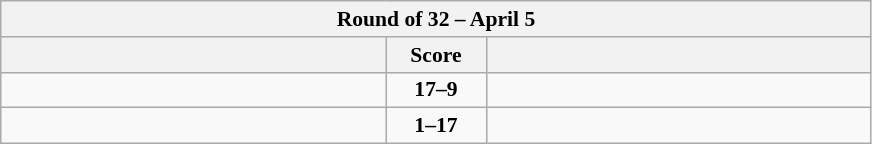<table class="wikitable" style="text-align: center; font-size:90% ">
<tr>
<th colspan=3>Round of 32 – April 5</th>
</tr>
<tr>
<th align="right" width="250"></th>
<th width="60">Score</th>
<th align="left" width="250"></th>
</tr>
<tr>
<td align=left><strong></strong></td>
<td align=center><strong>17–9</strong></td>
<td align=left></td>
</tr>
<tr>
<td align=left></td>
<td align=center><strong>1–17</strong></td>
<td align=left><strong></strong></td>
</tr>
</table>
